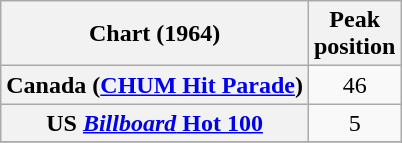<table class="wikitable sortable plainrowheaders">
<tr>
<th scope="col">Chart (1964)</th>
<th scope="col">Peak<br>position</th>
</tr>
<tr>
<th scope="row">Canada (<a href='#'>CHUM Hit Parade</a>)</th>
<td style="text-align:center;">46</td>
</tr>
<tr>
<th scope="row">US <a href='#'><em>Billboard</em> Hot 100</a></th>
<td style="text-align:center;">5</td>
</tr>
<tr>
</tr>
</table>
